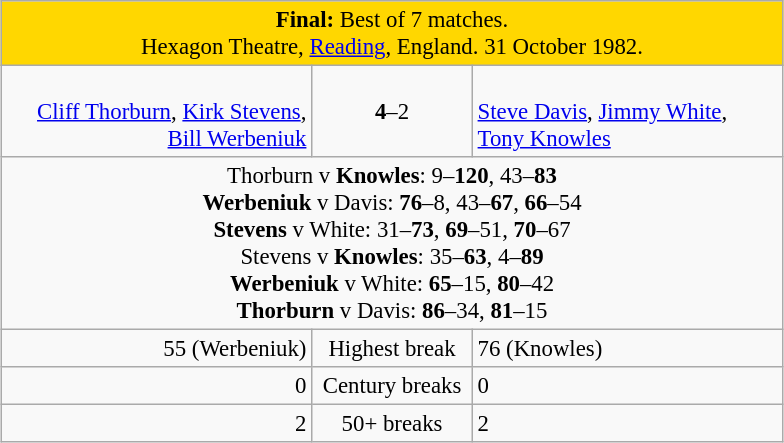<table class="wikitable" style="font-size: 95%; margin: 1em auto 1em auto;">
<tr>
<td colspan="3" align="center" bgcolor="#ffd700"><strong>Final:</strong> Best of 7 matches. <br>Hexagon Theatre, <a href='#'>Reading</a>, England. 31 October 1982.</td>
</tr>
<tr>
<td width="200" align="right"><strong></strong> <br> <a href='#'>Cliff Thorburn</a>, <a href='#'>Kirk Stevens</a>, <a href='#'>Bill Werbeniuk</a></td>
<td width="100" align="center"><strong>4</strong>–2</td>
<td width="200"><strong></strong> <br> <a href='#'>Steve Davis</a>, <a href='#'>Jimmy White</a>, <a href='#'>Tony Knowles</a></td>
</tr>
<tr>
<td colspan="3" align="center" style="font-size: 100%">Thorburn v <strong>Knowles</strong>:  9–<strong>120</strong>, 43–<strong>83</strong>  <br> <strong>Werbeniuk</strong> v Davis: <strong>76</strong>–8, 43–<strong>67</strong>, <strong>66</strong>–54 <br> <strong>Stevens</strong> v White: 31–<strong>73</strong>, <strong>69</strong>–51, <strong>70</strong>–67 <br> Stevens v <strong>Knowles</strong>: 35–<strong>63</strong>, 4–<strong>89</strong> <br> <strong>Werbeniuk</strong> v White: <strong>65</strong>–15, <strong>80</strong>–42 <br> <strong>Thorburn</strong> v Davis: <strong>86</strong>–34, <strong>81</strong>–15</td>
</tr>
<tr>
<td align="right">55 (Werbeniuk)</td>
<td align="center">Highest break</td>
<td align="left">76 (Knowles)</td>
</tr>
<tr>
<td align="right">0</td>
<td align="center">Century breaks</td>
<td align="left">0</td>
</tr>
<tr>
<td align="right">2</td>
<td align="center">50+ breaks</td>
<td align="left">2</td>
</tr>
</table>
